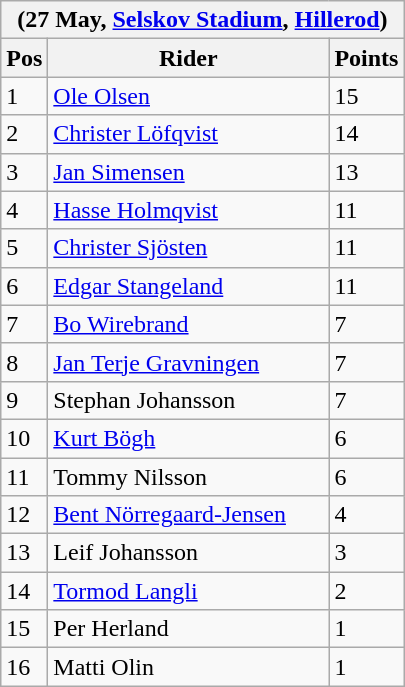<table class="wikitable">
<tr>
<th colspan="6">(27 May,  <a href='#'>Selskov Stadium</a>, <a href='#'>Hillerod</a>)</th>
</tr>
<tr>
<th width=20>Pos</th>
<th width=180>Rider</th>
<th width=40>Points</th>
</tr>
<tr>
<td>1</td>
<td style="text-align:left;"> <a href='#'>Ole Olsen</a></td>
<td>15</td>
</tr>
<tr>
<td>2</td>
<td style="text-align:left;"> <a href='#'>Christer Löfqvist</a></td>
<td>14</td>
</tr>
<tr>
<td>3</td>
<td style="text-align:left;"> <a href='#'>Jan Simensen</a></td>
<td>13</td>
</tr>
<tr>
<td>4</td>
<td style="text-align:left;"> <a href='#'>Hasse Holmqvist</a></td>
<td>11</td>
</tr>
<tr>
<td>5</td>
<td style="text-align:left;"> <a href='#'>Christer Sjösten</a></td>
<td>11</td>
</tr>
<tr>
<td>6</td>
<td style="text-align:left;"> <a href='#'>Edgar Stangeland</a></td>
<td>11</td>
</tr>
<tr>
<td>7</td>
<td style="text-align:left;"> <a href='#'>Bo Wirebrand</a></td>
<td>7</td>
</tr>
<tr>
<td>8</td>
<td style="text-align:left;"> <a href='#'>Jan Terje Gravningen</a></td>
<td>7</td>
</tr>
<tr>
<td>9</td>
<td style="text-align:left;"> Stephan Johansson</td>
<td>7</td>
</tr>
<tr>
<td>10</td>
<td style="text-align:left;"> <a href='#'>Kurt Bögh</a></td>
<td>6</td>
</tr>
<tr>
<td>11</td>
<td style="text-align:left;"> Tommy Nilsson</td>
<td>6</td>
</tr>
<tr>
<td>12</td>
<td style="text-align:left;"> <a href='#'>Bent Nörregaard-Jensen</a></td>
<td>4</td>
</tr>
<tr>
<td>13</td>
<td style="text-align:left;"> Leif Johansson</td>
<td>3</td>
</tr>
<tr>
<td>14</td>
<td style="text-align:left;"> <a href='#'>Tormod Langli</a></td>
<td>2</td>
</tr>
<tr>
<td>15</td>
<td style="text-align:left;"> Per Herland</td>
<td>1</td>
</tr>
<tr>
<td>16</td>
<td style="text-align:left;"> Matti Olin</td>
<td>1</td>
</tr>
</table>
